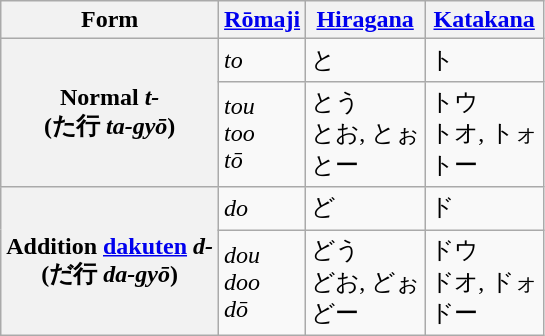<table class="wikitable">
<tr>
<th>Form</th>
<th><a href='#'>Rōmaji</a></th>
<th><a href='#'>Hiragana</a></th>
<th><a href='#'>Katakana</a></th>
</tr>
<tr>
<th rowspan="2">Normal <em>t-</em><br>(た行 <em>ta-gyō</em>)</th>
<td><em>to</em></td>
<td>と</td>
<td>ト</td>
</tr>
<tr>
<td><em>tou</em><br><em>too</em><br><em>tō</em></td>
<td>とう<br>とお, とぉ<br>とー</td>
<td>トウ<br>トオ, トォ<br>トー</td>
</tr>
<tr>
<th rowspan="2">Addition <a href='#'>dakuten</a> <em>d-</em><br>(だ行 <em>da-gyō</em>)</th>
<td><em>do</em></td>
<td>ど</td>
<td>ド</td>
</tr>
<tr>
<td><em>dou</em><br><em>doo</em><br><em>dō</em></td>
<td>どう<br>どお, どぉ<br>どー</td>
<td>ドウ <br>ドオ, ドォ<br>ドー</td>
</tr>
</table>
